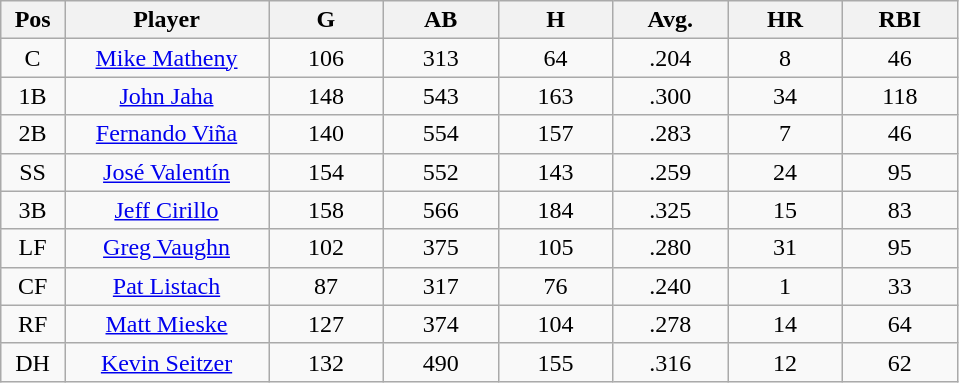<table class="wikitable sortable">
<tr>
<th bgcolor="#DDDDFF" width="5%">Pos</th>
<th bgcolor="#DDDDFF" width="16%">Player</th>
<th bgcolor="#DDDDFF" width="9%">G</th>
<th bgcolor="#DDDDFF" width="9%">AB</th>
<th bgcolor="#DDDDFF" width="9%">H</th>
<th bgcolor="#DDDDFF" width="9%">Avg.</th>
<th bgcolor="#DDDDFF" width="9%">HR</th>
<th bgcolor="#DDDDFF" width="9%">RBI</th>
</tr>
<tr align="center">
<td>C</td>
<td><a href='#'>Mike Matheny</a></td>
<td>106</td>
<td>313</td>
<td>64</td>
<td>.204</td>
<td>8</td>
<td>46</td>
</tr>
<tr align=center>
<td>1B</td>
<td><a href='#'>John Jaha</a></td>
<td>148</td>
<td>543</td>
<td>163</td>
<td>.300</td>
<td>34</td>
<td>118</td>
</tr>
<tr align=center>
<td>2B</td>
<td><a href='#'>Fernando Viña</a></td>
<td>140</td>
<td>554</td>
<td>157</td>
<td>.283</td>
<td>7</td>
<td>46</td>
</tr>
<tr align=center>
<td>SS</td>
<td><a href='#'>José Valentín</a></td>
<td>154</td>
<td>552</td>
<td>143</td>
<td>.259</td>
<td>24</td>
<td>95</td>
</tr>
<tr align=center>
<td>3B</td>
<td><a href='#'>Jeff Cirillo</a></td>
<td>158</td>
<td>566</td>
<td>184</td>
<td>.325</td>
<td>15</td>
<td>83</td>
</tr>
<tr align=center>
<td>LF</td>
<td><a href='#'>Greg Vaughn</a></td>
<td>102</td>
<td>375</td>
<td>105</td>
<td>.280</td>
<td>31</td>
<td>95</td>
</tr>
<tr align=center>
<td>CF</td>
<td><a href='#'>Pat Listach</a></td>
<td>87</td>
<td>317</td>
<td>76</td>
<td>.240</td>
<td>1</td>
<td>33</td>
</tr>
<tr align=center>
<td>RF</td>
<td><a href='#'>Matt Mieske</a></td>
<td>127</td>
<td>374</td>
<td>104</td>
<td>.278</td>
<td>14</td>
<td>64</td>
</tr>
<tr align=center>
<td>DH</td>
<td><a href='#'>Kevin Seitzer</a></td>
<td>132</td>
<td>490</td>
<td>155</td>
<td>.316</td>
<td>12</td>
<td>62</td>
</tr>
</table>
